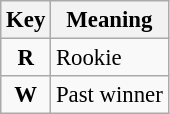<table class="wikitable" style="font-size: 95%;">
<tr>
<th>Key</th>
<th>Meaning</th>
</tr>
<tr>
<td align="center"><strong><span>R</span></strong></td>
<td>Rookie</td>
</tr>
<tr>
<td align="center"><strong><span>W</span></strong></td>
<td>Past winner</td>
</tr>
</table>
